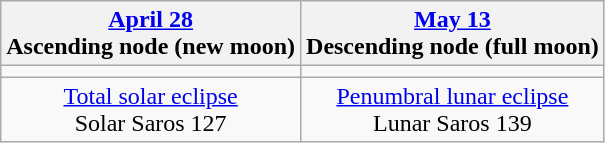<table class="wikitable">
<tr>
<th><a href='#'>April 28</a><br>Ascending node (new moon)</th>
<th><a href='#'>May 13</a><br>Descending node (full moon)</th>
</tr>
<tr>
<td></td>
<td></td>
</tr>
<tr align=center>
<td><a href='#'>Total solar eclipse</a><br>Solar Saros 127</td>
<td><a href='#'>Penumbral lunar eclipse</a><br>Lunar Saros 139</td>
</tr>
</table>
